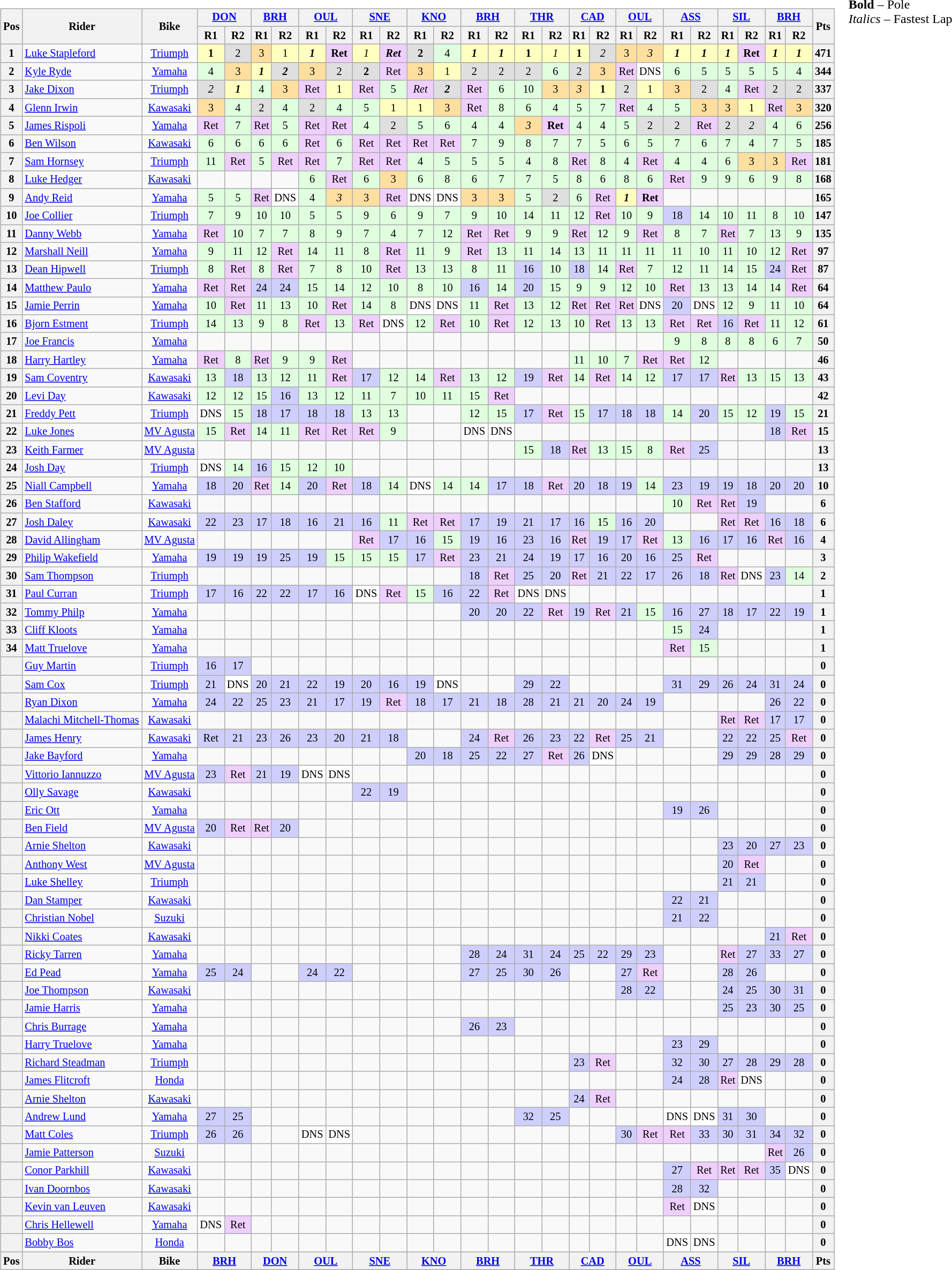<table>
<tr>
<td><br><table class="wikitable" style="font-size: 85%; text-align: center;">
<tr valign="top">
<th valign="middle" rowspan=2>Pos</th>
<th valign="middle" rowspan=2>Rider</th>
<th valign="middle" rowspan=2>Bike</th>
<th colspan=2><a href='#'>DON</a><br></th>
<th colspan=2><a href='#'>BRH</a><br></th>
<th colspan=2><a href='#'>OUL</a><br></th>
<th colspan=2><a href='#'>SNE</a><br></th>
<th colspan=2><a href='#'>KNO</a><br></th>
<th colspan=2><a href='#'>BRH</a><br></th>
<th colspan=2><a href='#'>THR</a><br></th>
<th colspan=2><a href='#'>CAD</a><br></th>
<th colspan=2><a href='#'>OUL</a><br></th>
<th colspan=2><a href='#'>ASS</a><br></th>
<th colspan=2><a href='#'>SIL</a><br></th>
<th colspan=2><a href='#'>BRH</a><br></th>
<th valign="middle" rowspan=2>Pts</th>
</tr>
<tr>
<th>R1</th>
<th>R2</th>
<th>R1</th>
<th>R2</th>
<th>R1</th>
<th>R2</th>
<th>R1</th>
<th>R2</th>
<th>R1</th>
<th>R2</th>
<th>R1</th>
<th>R2</th>
<th>R1</th>
<th>R2</th>
<th>R1</th>
<th>R2</th>
<th>R1</th>
<th>R2</th>
<th>R1</th>
<th>R2</th>
<th>R1</th>
<th>R2</th>
<th>R1</th>
<th>R2</th>
</tr>
<tr>
<th>1</th>
<td align="left"> <a href='#'>Luke Stapleford</a></td>
<td><a href='#'>Triumph</a></td>
<td style="background:#ffffbf;"><strong>1</strong></td>
<td style="background:#dfdfdf;">2</td>
<td style="background:#ffdf9f;">3</td>
<td style="background:#ffffbf;">1</td>
<td style="background:#ffffbf;"><strong><em>1</em></strong></td>
<td style="background:#efcfff;"><strong>Ret</strong></td>
<td style="background:#ffffbf;"><em>1</em></td>
<td style="background:#efcfff;"><strong><em>Ret</em></strong></td>
<td style="background:#dfdfdf;"><strong>2</strong></td>
<td style="background:#dfffdf;">4</td>
<td style="background:#ffffbf;"><strong><em>1</em></strong></td>
<td style="background:#ffffbf;"><strong><em>1</em></strong></td>
<td style="background:#ffffbf;"><strong>1</strong></td>
<td style="background:#ffffbf;"><em>1</em></td>
<td style="background:#ffffbf;"><strong>1</strong></td>
<td style="background:#dfdfdf;"><em>2</em></td>
<td style="background:#ffdf9f;">3</td>
<td style="background:#ffdf9f;"><em>3</em></td>
<td style="background:#ffffbf;"><strong><em>1</em></strong></td>
<td style="background:#ffffbf;"><strong><em>1</em></strong></td>
<td style="background:#ffffbf;"><strong><em>1</em></strong></td>
<td style="background:#efcfff;"><strong>Ret</strong></td>
<td style="background:#ffffbf;"><strong><em>1</em></strong></td>
<td style="background:#ffffbf;"><strong><em>1</em></strong></td>
<th>471</th>
</tr>
<tr>
<th>2</th>
<td align="left"> <a href='#'>Kyle Ryde</a></td>
<td><a href='#'>Yamaha</a></td>
<td style="background:#dfffdf;">4</td>
<td style="background:#ffdf9f;">3</td>
<td style="background:#ffffbf;"><strong><em>1</em></strong></td>
<td style="background:#dfdfdf;"><strong><em>2</em></strong></td>
<td style="background:#ffdf9f;">3</td>
<td style="background:#dfdfdf;">2</td>
<td style="background:#dfdfdf;"><strong>2</strong></td>
<td style="background:#efcfff;">Ret</td>
<td style="background:#ffdf9f;">3</td>
<td style="background:#ffffbf;">1</td>
<td style="background:#dfdfdf;">2</td>
<td style="background:#dfdfdf;">2</td>
<td style="background:#dfdfdf;">2</td>
<td style="background:#dfffdf;">6</td>
<td style="background:#dfdfdf;">2</td>
<td style="background:#ffdf9f;">3</td>
<td style="background:#efcfff;">Ret</td>
<td style="background:#ffffff;">DNS</td>
<td style="background:#dfffdf;">6</td>
<td style="background:#dfffdf;">5</td>
<td style="background:#dfffdf;">5</td>
<td style="background:#dfffdf;">5</td>
<td style="background:#dfffdf;">5</td>
<td style="background:#dfffdf;">4</td>
<th>344</th>
</tr>
<tr>
<th>3</th>
<td align="left"> <a href='#'>Jake Dixon</a></td>
<td><a href='#'>Triumph</a></td>
<td style="background:#dfdfdf;"><em>2</em></td>
<td style="background:#ffffbf;"><strong><em>1</em></strong></td>
<td style="background:#dfffdf;">4</td>
<td style="background:#ffdf9f;">3</td>
<td style="background:#efcfff;">Ret</td>
<td style="background:#ffffbf;">1</td>
<td style="background:#efcfff;">Ret</td>
<td style="background:#dfffdf;">5</td>
<td style="background:#efcfff;"><em>Ret</em></td>
<td style="background:#dfdfdf;"><strong><em>2</em></strong></td>
<td style="background:#efcfff;">Ret</td>
<td style="background:#dfffdf;">6</td>
<td style="background:#dfffdf;">10</td>
<td style="background:#ffdf9f;">3</td>
<td style="background:#ffdf9f;"><em>3</em></td>
<td style="background:#ffffbf;"><strong>1</strong></td>
<td style="background:#dfdfdf;">2</td>
<td style="background:#ffffbf;">1</td>
<td style="background:#ffdf9f;">3</td>
<td style="background:#dfdfdf;">2</td>
<td style="background:#dfffdf;">4</td>
<td style="background:#efcfff;">Ret</td>
<td style="background:#dfdfdf;">2</td>
<td style="background:#dfdfdf;">2</td>
<th>337</th>
</tr>
<tr>
<th>4</th>
<td align="left"> <a href='#'>Glenn Irwin</a></td>
<td><a href='#'>Kawasaki</a></td>
<td style="background:#ffdf9f;">3</td>
<td style="background:#dfffdf;">4</td>
<td style="background:#dfdfdf;">2</td>
<td style="background:#dfffdf;">4</td>
<td style="background:#dfdfdf;">2</td>
<td style="background:#dfffdf;">4</td>
<td style="background:#dfffdf;">5</td>
<td style="background:#ffffbf;">1</td>
<td style="background:#ffffbf;">1</td>
<td style="background:#ffdf9f;">3</td>
<td style="background:#efcfff;">Ret</td>
<td style="background:#dfffdf;">8</td>
<td style="background:#dfffdf;">6</td>
<td style="background:#dfffdf;">4</td>
<td style="background:#dfffdf;">5</td>
<td style="background:#dfffdf;">7</td>
<td style="background:#efcfff;">Ret</td>
<td style="background:#dfffdf;">4</td>
<td style="background:#dfffdf;">5</td>
<td style="background:#ffdf9f;">3</td>
<td style="background:#ffdf9f;">3</td>
<td style="background:#ffffbf;">1</td>
<td style="background:#efcfff;">Ret</td>
<td style="background:#ffdf9f;">3</td>
<th>320</th>
</tr>
<tr>
<th>5</th>
<td align="left"> <a href='#'>James Rispoli</a></td>
<td><a href='#'>Yamaha</a></td>
<td style="background:#efcfff;">Ret</td>
<td style="background:#dfffdf;">7</td>
<td style="background:#efcfff;">Ret</td>
<td style="background:#dfffdf;">5</td>
<td style="background:#efcfff;">Ret</td>
<td style="background:#efcfff;">Ret</td>
<td style="background:#dfffdf;">4</td>
<td style="background:#dfdfdf;">2</td>
<td style="background:#dfffdf;">5</td>
<td style="background:#dfffdf;">6</td>
<td style="background:#dfffdf;">4</td>
<td style="background:#dfffdf;">4</td>
<td style="background:#ffdf9f;"><em>3</em></td>
<td style="background:#efcfff;"><strong>Ret</strong></td>
<td style="background:#dfffdf;">4</td>
<td style="background:#dfffdf;">4</td>
<td style="background:#dfffdf;">5</td>
<td style="background:#dfdfdf;">2</td>
<td style="background:#dfdfdf;">2</td>
<td style="background:#efcfff;">Ret</td>
<td style="background:#dfdfdf;">2</td>
<td style="background:#dfdfdf;"><em>2</em></td>
<td style="background:#dfffdf;">4</td>
<td style="background:#dfffdf;">6</td>
<th>256</th>
</tr>
<tr>
<th>6</th>
<td align="left"> <a href='#'>Ben Wilson</a></td>
<td><a href='#'>Kawasaki</a></td>
<td style="background:#dfffdf;">6</td>
<td style="background:#dfffdf;">6</td>
<td style="background:#dfffdf;">6</td>
<td style="background:#dfffdf;">6</td>
<td style="background:#efcfff;">Ret</td>
<td style="background:#dfffdf;">6</td>
<td style="background:#efcfff;">Ret</td>
<td style="background:#efcfff;">Ret</td>
<td style="background:#efcfff;">Ret</td>
<td style="background:#efcfff;">Ret</td>
<td style="background:#dfffdf;">7</td>
<td style="background:#dfffdf;">9</td>
<td style="background:#dfffdf;">8</td>
<td style="background:#dfffdf;">7</td>
<td style="background:#dfffdf;">7</td>
<td style="background:#dfffdf;">5</td>
<td style="background:#dfffdf;">6</td>
<td style="background:#dfffdf;">5</td>
<td style="background:#dfffdf;">7</td>
<td style="background:#dfffdf;">6</td>
<td style="background:#dfffdf;">7</td>
<td style="background:#dfffdf;">4</td>
<td style="background:#dfffdf;">7</td>
<td style="background:#dfffdf;">5</td>
<th>185</th>
</tr>
<tr>
<th>7</th>
<td align="left"> <a href='#'>Sam Hornsey</a></td>
<td><a href='#'>Triumph</a></td>
<td style="background:#dfffdf;">11</td>
<td style="background:#efcfff;">Ret</td>
<td style="background:#dfffdf;">5</td>
<td style="background:#efcfff;">Ret</td>
<td style="background:#efcfff;">Ret</td>
<td style="background:#dfffdf;">7</td>
<td style="background:#efcfff;">Ret</td>
<td style="background:#efcfff;">Ret</td>
<td style="background:#dfffdf;">4</td>
<td style="background:#dfffdf;">5</td>
<td style="background:#dfffdf;">5</td>
<td style="background:#dfffdf;">5</td>
<td style="background:#dfffdf;">4</td>
<td style="background:#dfffdf;">8</td>
<td style="background:#efcfff;">Ret</td>
<td style="background:#dfffdf;">8</td>
<td style="background:#dfffdf;">4</td>
<td style="background:#efcfff;">Ret</td>
<td style="background:#dfffdf;">4</td>
<td style="background:#dfffdf;">4</td>
<td style="background:#dfffdf;">6</td>
<td style="background:#ffdf9f;">3</td>
<td style="background:#ffdf9f;">3</td>
<td style="background:#efcfff;">Ret</td>
<th>181</th>
</tr>
<tr>
<th>8</th>
<td align="left"> <a href='#'>Luke Hedger</a></td>
<td><a href='#'>Kawasaki</a></td>
<td></td>
<td></td>
<td></td>
<td></td>
<td style="background:#dfffdf;">6</td>
<td style="background:#efcfff;">Ret</td>
<td style="background:#dfffdf;">6</td>
<td style="background:#ffdf9f;">3</td>
<td style="background:#dfffdf;">6</td>
<td style="background:#dfffdf;">8</td>
<td style="background:#dfffdf;">6</td>
<td style="background:#dfffdf;">7</td>
<td style="background:#dfffdf;">7</td>
<td style="background:#dfffdf;">5</td>
<td style="background:#dfffdf;">8</td>
<td style="background:#dfffdf;">6</td>
<td style="background:#dfffdf;">8</td>
<td style="background:#dfffdf;">6</td>
<td style="background:#efcfff;">Ret</td>
<td style="background:#dfffdf;">9</td>
<td style="background:#dfffdf;">9</td>
<td style="background:#dfffdf;">6</td>
<td style="background:#dfffdf;">9</td>
<td style="background:#dfffdf;">8</td>
<th>168</th>
</tr>
<tr>
<th>9</th>
<td align="left"> <a href='#'>Andy Reid</a></td>
<td><a href='#'>Yamaha</a></td>
<td style="background:#dfffdf;">5</td>
<td style="background:#dfffdf;">5</td>
<td style="background:#efcfff;">Ret</td>
<td style="background:#ffffff;">DNS</td>
<td style="background:#dfffdf;">4</td>
<td style="background:#ffdf9f;"><em>3</em></td>
<td style="background:#ffdf9f;">3</td>
<td style="background:#efcfff;">Ret</td>
<td style="background:#ffffff;">DNS</td>
<td style="background:#ffffff;">DNS</td>
<td style="background:#ffdf9f;">3</td>
<td style="background:#ffdf9f;">3</td>
<td style="background:#dfffdf;">5</td>
<td style="background:#dfdfdf;">2</td>
<td style="background:#dfffdf;">6</td>
<td style="background:#efcfff;">Ret</td>
<td style="background:#ffffbf;"><strong><em>1</em></strong></td>
<td style="background:#efcfff;"><strong>Ret</strong></td>
<td></td>
<td></td>
<td></td>
<td></td>
<td></td>
<td></td>
<th>165</th>
</tr>
<tr>
<th>10</th>
<td align="left"> <a href='#'>Joe Collier</a></td>
<td><a href='#'>Triumph</a></td>
<td style="background:#dfffdf;">7</td>
<td style="background:#dfffdf;">9</td>
<td style="background:#dfffdf;">10</td>
<td style="background:#dfffdf;">10</td>
<td style="background:#dfffdf;">5</td>
<td style="background:#dfffdf;">5</td>
<td style="background:#dfffdf;">9</td>
<td style="background:#dfffdf;">6</td>
<td style="background:#dfffdf;">9</td>
<td style="background:#dfffdf;">7</td>
<td style="background:#dfffdf;">9</td>
<td style="background:#dfffdf;">10</td>
<td style="background:#dfffdf;">14</td>
<td style="background:#dfffdf;">11</td>
<td style="background:#dfffdf;">12</td>
<td style="background:#efcfff;">Ret</td>
<td style="background:#dfffdf;">10</td>
<td style="background:#dfffdf;">9</td>
<td style="background:#cfcfff;">18</td>
<td style="background:#dfffdf;">14</td>
<td style="background:#dfffdf;">10</td>
<td style="background:#dfffdf;">11</td>
<td style="background:#dfffdf;">8</td>
<td style="background:#dfffdf;">10</td>
<th>147</th>
</tr>
<tr>
<th>11</th>
<td align="left"> <a href='#'>Danny Webb</a></td>
<td><a href='#'>Yamaha</a></td>
<td style="background:#efcfff;">Ret</td>
<td style="background:#dfffdf;">10</td>
<td style="background:#dfffdf;">7</td>
<td style="background:#dfffdf;">7</td>
<td style="background:#dfffdf;">8</td>
<td style="background:#dfffdf;">9</td>
<td style="background:#dfffdf;">7</td>
<td style="background:#dfffdf;">4</td>
<td style="background:#dfffdf;">7</td>
<td style="background:#dfffdf;">12</td>
<td style="background:#efcfff;">Ret</td>
<td style="background:#efcfff;">Ret</td>
<td style="background:#dfffdf;">9</td>
<td style="background:#dfffdf;">9</td>
<td style="background:#efcfff;">Ret</td>
<td style="background:#dfffdf;">12</td>
<td style="background:#dfffdf;">9</td>
<td style="background:#efcfff;">Ret</td>
<td style="background:#dfffdf;">8</td>
<td style="background:#dfffdf;">7</td>
<td style="background:#efcfff;">Ret</td>
<td style="background:#dfffdf;">7</td>
<td style="background:#dfffdf;">13</td>
<td style="background:#dfffdf;">9</td>
<th>135</th>
</tr>
<tr>
<th>12</th>
<td align="left"> <a href='#'>Marshall Neill</a></td>
<td><a href='#'>Yamaha</a></td>
<td style="background:#dfffdf;">9</td>
<td style="background:#dfffdf;">11</td>
<td style="background:#dfffdf;">12</td>
<td style="background:#efcfff;">Ret</td>
<td style="background:#dfffdf;">14</td>
<td style="background:#dfffdf;">11</td>
<td style="background:#dfffdf;">8</td>
<td style="background:#efcfff;">Ret</td>
<td style="background:#dfffdf;">11</td>
<td style="background:#dfffdf;">9</td>
<td style="background:#efcfff;">Ret</td>
<td style="background:#dfffdf;">13</td>
<td style="background:#dfffdf;">11</td>
<td style="background:#dfffdf;">14</td>
<td style="background:#dfffdf;">13</td>
<td style="background:#dfffdf;">11</td>
<td style="background:#dfffdf;">11</td>
<td style="background:#dfffdf;">11</td>
<td style="background:#dfffdf;">11</td>
<td style="background:#dfffdf;">10</td>
<td style="background:#dfffdf;">11</td>
<td style="background:#dfffdf;">10</td>
<td style="background:#dfffdf;">12</td>
<td style="background:#efcfff;">Ret</td>
<th>97</th>
</tr>
<tr>
<th>13</th>
<td align="left"> <a href='#'>Dean Hipwell</a></td>
<td><a href='#'>Triumph</a></td>
<td style="background:#dfffdf;">8</td>
<td style="background:#efcfff;">Ret</td>
<td style="background:#dfffdf;">8</td>
<td style="background:#efcfff;">Ret</td>
<td style="background:#dfffdf;">7</td>
<td style="background:#dfffdf;">8</td>
<td style="background:#dfffdf;">10</td>
<td style="background:#efcfff;">Ret</td>
<td style="background:#dfffdf;">13</td>
<td style="background:#dfffdf;">13</td>
<td style="background:#dfffdf;">8</td>
<td style="background:#dfffdf;">11</td>
<td style="background:#cfcfff;">16</td>
<td style="background:#dfffdf;">10</td>
<td style="background:#cfcfff;">18</td>
<td style="background:#dfffdf;">14</td>
<td style="background:#efcfff;">Ret</td>
<td style="background:#dfffdf;">7</td>
<td style="background:#dfffdf;">12</td>
<td style="background:#dfffdf;">11</td>
<td style="background:#dfffdf;">14</td>
<td style="background:#dfffdf;">15</td>
<td style="background:#cfcfff;">24</td>
<td style="background:#efcfff;">Ret</td>
<th>87</th>
</tr>
<tr>
<th>14</th>
<td align="left"> <a href='#'>Matthew Paulo</a></td>
<td><a href='#'>Yamaha</a></td>
<td style="background:#efcfff;">Ret</td>
<td style="background:#efcfff;">Ret</td>
<td style="background:#cfcfff;">24</td>
<td style="background:#cfcfff;">24</td>
<td style="background:#dfffdf;">15</td>
<td style="background:#dfffdf;">14</td>
<td style="background:#dfffdf;">12</td>
<td style="background:#dfffdf;">10</td>
<td style="background:#dfffdf;">8</td>
<td style="background:#dfffdf;">10</td>
<td style="background:#cfcfff;">16</td>
<td style="background:#dfffdf;">14</td>
<td style="background:#cfcfff;">20</td>
<td style="background:#dfffdf;">15</td>
<td style="background:#dfffdf;">9</td>
<td style="background:#dfffdf;">9</td>
<td style="background:#dfffdf;">12</td>
<td style="background:#dfffdf;">10</td>
<td style="background:#efcfff;">Ret</td>
<td style="background:#dfffdf;">13</td>
<td style="background:#dfffdf;">13</td>
<td style="background:#dfffdf;">14</td>
<td style="background:#dfffdf;">14</td>
<td style="background:#efcfff;">Ret</td>
<th>64</th>
</tr>
<tr>
<th>15</th>
<td align="left"> <a href='#'>Jamie Perrin</a></td>
<td><a href='#'>Yamaha</a></td>
<td style="background:#dfffdf;">10</td>
<td style="background:#efcfff;">Ret</td>
<td style="background:#dfffdf;">11</td>
<td style="background:#dfffdf;">13</td>
<td style="background:#dfffdf;">10</td>
<td style="background:#efcfff;">Ret</td>
<td style="background:#dfffdf;">14</td>
<td style="background:#dfffdf;">8</td>
<td style="background:#ffffff;">DNS</td>
<td style="background:#ffffff;">DNS</td>
<td style="background:#dfffdf;">11</td>
<td style="background:#efcfff;">Ret</td>
<td style="background:#dfffdf;">13</td>
<td style="background:#dfffdf;">12</td>
<td style="background:#efcfff;">Ret</td>
<td style="background:#efcfff;">Ret</td>
<td style="background:#efcfff;">Ret</td>
<td style="background:#ffffff;">DNS</td>
<td style="background:#cfcfff;">20</td>
<td style="background:#ffffff;">DNS</td>
<td style="background:#dfffdf;">12</td>
<td style="background:#dfffdf;">9</td>
<td style="background:#dfffdf;">11</td>
<td style="background:#dfffdf;">10</td>
<th>64</th>
</tr>
<tr>
<th>16</th>
<td align="left"> <a href='#'>Bjorn Estment</a></td>
<td><a href='#'>Triumph</a></td>
<td style="background:#dfffdf;">14</td>
<td style="background:#dfffdf;">13</td>
<td style="background:#dfffdf;">9</td>
<td style="background:#dfffdf;">8</td>
<td style="background:#efcfff;">Ret</td>
<td style="background:#dfffdf;">13</td>
<td style="background:#efcfff;">Ret</td>
<td style="background:#ffffff;">DNS</td>
<td style="background:#dfffdf;">12</td>
<td style="background:#efcfff;">Ret</td>
<td style="background:#dfffdf;">10</td>
<td style="background:#efcfff;">Ret</td>
<td style="background:#dfffdf;">12</td>
<td style="background:#dfffdf;">13</td>
<td style="background:#dfffdf;">10</td>
<td style="background:#efcfff;">Ret</td>
<td style="background:#dfffdf;">13</td>
<td style="background:#dfffdf;">13</td>
<td style="background:#efcfff;">Ret</td>
<td style="background:#efcfff;">Ret</td>
<td style="background:#cfcfff;">16</td>
<td style="background:#efcfff;">Ret</td>
<td style="background:#dfffdf;">11</td>
<td style="background:#dfffdf;">12</td>
<th>61</th>
</tr>
<tr>
<th>17</th>
<td align="left"> <a href='#'>Joe Francis</a></td>
<td><a href='#'>Yamaha</a></td>
<td></td>
<td></td>
<td></td>
<td></td>
<td></td>
<td></td>
<td></td>
<td></td>
<td></td>
<td></td>
<td></td>
<td></td>
<td></td>
<td></td>
<td></td>
<td></td>
<td></td>
<td></td>
<td style="background:#dfffdf;">9</td>
<td style="background:#dfffdf;">8</td>
<td style="background:#dfffdf;">8</td>
<td style="background:#dfffdf;">8</td>
<td style="background:#dfffdf;">6</td>
<td style="background:#dfffdf;">7</td>
<th>50</th>
</tr>
<tr>
<th>18</th>
<td align="left"> <a href='#'>Harry Hartley</a></td>
<td><a href='#'>Yamaha</a></td>
<td style="background:#efcfff;">Ret</td>
<td style="background:#dfffdf;">8</td>
<td style="background:#efcfff;">Ret</td>
<td style="background:#dfffdf;">9</td>
<td style="background:#dfffdf;">9</td>
<td style="background:#efcfff;">Ret</td>
<td></td>
<td></td>
<td></td>
<td></td>
<td></td>
<td></td>
<td></td>
<td></td>
<td style="background:#dfffdf;">11</td>
<td style="background:#dfffdf;">10</td>
<td style="background:#dfffdf;">7</td>
<td style="background:#efcfff;">Ret</td>
<td style="background:#efcfff;">Ret</td>
<td style="background:#dfffdf;">12</td>
<td></td>
<td></td>
<td></td>
<td></td>
<th>46</th>
</tr>
<tr>
<th>19</th>
<td align="left"> <a href='#'>Sam Coventry</a></td>
<td><a href='#'>Kawasaki</a></td>
<td style="background:#dfffdf;">13</td>
<td style="background:#cfcfff;">18</td>
<td style="background:#dfffdf;">13</td>
<td style="background:#dfffdf;">12</td>
<td style="background:#dfffdf;">11</td>
<td style="background:#efcfff;">Ret</td>
<td style="background:#cfcfff;">17</td>
<td style="background:#dfffdf;">12</td>
<td style="background:#dfffdf;">14</td>
<td style="background:#efcfff;">Ret</td>
<td style="background:#dfffdf;">13</td>
<td style="background:#dfffdf;">12</td>
<td style="background:#cfcfff;">19</td>
<td style="background:#efcfff;">Ret</td>
<td style="background:#dfffdf;">14</td>
<td style="background:#efcfff;">Ret</td>
<td style="background:#dfffdf;">14</td>
<td style="background:#dfffdf;">12</td>
<td style="background:#cfcfff;">17</td>
<td style="background:#cfcfff;">17</td>
<td style="background:#efcfff;">Ret</td>
<td style="background:#dfffdf;">13</td>
<td style="background:#dfffdf;">15</td>
<td style="background:#dfffdf;">13</td>
<th>43</th>
</tr>
<tr>
<th>20</th>
<td align="left"> <a href='#'>Levi Day</a></td>
<td><a href='#'>Kawasaki</a></td>
<td style="background:#dfffdf;">12</td>
<td style="background:#dfffdf;">12</td>
<td style="background:#dfffdf;">15</td>
<td style="background:#cfcfff;">16</td>
<td style="background:#dfffdf;">13</td>
<td style="background:#dfffdf;">12</td>
<td style="background:#dfffdf;">11</td>
<td style="background:#dfffdf;">7</td>
<td style="background:#dfffdf;">10</td>
<td style="background:#dfffdf;">11</td>
<td style="background:#dfffdf;">15</td>
<td style="background:#efcfff;">Ret</td>
<td></td>
<td></td>
<td></td>
<td></td>
<td></td>
<td></td>
<td></td>
<td></td>
<td></td>
<td></td>
<td></td>
<td></td>
<th>42</th>
</tr>
<tr>
<th>21</th>
<td align="left"> <a href='#'>Freddy Pett</a></td>
<td><a href='#'>Triumph</a></td>
<td style="background:#ffffff;">DNS</td>
<td style="background:#dfffdf;">15</td>
<td style="background:#cfcfff;">18</td>
<td style="background:#cfcfff;">17</td>
<td style="background:#cfcfff;">18</td>
<td style="background:#cfcfff;">18</td>
<td style="background:#dfffdf;">13</td>
<td style="background:#dfffdf;">13</td>
<td></td>
<td></td>
<td style="background:#dfffdf;">12</td>
<td style="background:#dfffdf;">15</td>
<td style="background:#cfcfff;">17</td>
<td style="background:#efcfff;">Ret</td>
<td style="background:#dfffdf;">15</td>
<td style="background:#cfcfff;">17</td>
<td style="background:#cfcfff;">18</td>
<td style="background:#cfcfff;">18</td>
<td style="background:#dfffdf;">14</td>
<td style="background:#cfcfff;">20</td>
<td style="background:#dfffdf;">15</td>
<td style="background:#dfffdf;">12</td>
<td style="background:#cfcfff;">19</td>
<td style="background:#dfffdf;">15</td>
<th>21</th>
</tr>
<tr>
<th>22</th>
<td align="left"> <a href='#'>Luke Jones</a></td>
<td><a href='#'>MV Agusta</a></td>
<td style="background:#dfffdf;">15</td>
<td style="background:#efcfff;">Ret</td>
<td style="background:#dfffdf;">14</td>
<td style="background:#dfffdf;">11</td>
<td style="background:#efcfff;">Ret</td>
<td style="background:#efcfff;">Ret</td>
<td style="background:#efcfff;">Ret</td>
<td style="background:#dfffdf;">9</td>
<td></td>
<td></td>
<td style="background:#ffffff;">DNS</td>
<td style="background:#ffffff;">DNS</td>
<td></td>
<td></td>
<td></td>
<td></td>
<td></td>
<td></td>
<td></td>
<td></td>
<td></td>
<td></td>
<td style="background:#cfcfff;">18</td>
<td style="background:#efcfff;">Ret</td>
<th>15</th>
</tr>
<tr>
<th>23</th>
<td align="left"> <a href='#'>Keith Farmer</a></td>
<td><a href='#'>MV Agusta</a></td>
<td></td>
<td></td>
<td></td>
<td></td>
<td></td>
<td></td>
<td></td>
<td></td>
<td></td>
<td></td>
<td></td>
<td></td>
<td style="background:#dfffdf;">15</td>
<td style="background:#cfcfff;">18</td>
<td style="background:#efcfff;">Ret</td>
<td style="background:#dfffdf;">13</td>
<td style="background:#dfffdf;">15</td>
<td style="background:#dfffdf;">8</td>
<td style="background:#efcfff;">Ret</td>
<td style="background:#cfcfff;">25</td>
<td></td>
<td></td>
<td></td>
<td></td>
<th>13</th>
</tr>
<tr>
<th>24</th>
<td align="left"> <a href='#'>Josh Day</a></td>
<td><a href='#'>Triumph</a></td>
<td style="background:#ffffff;">DNS</td>
<td style="background:#dfffdf;">14</td>
<td style="background:#cfcfff;">16</td>
<td style="background:#dfffdf;">15</td>
<td style="background:#dfffdf;">12</td>
<td style="background:#dfffdf;">10</td>
<td></td>
<td></td>
<td></td>
<td></td>
<td></td>
<td></td>
<td></td>
<td></td>
<td></td>
<td></td>
<td></td>
<td></td>
<td></td>
<td></td>
<td></td>
<td></td>
<td></td>
<td></td>
<th>13</th>
</tr>
<tr>
<th>25</th>
<td align="left"> <a href='#'>Niall Campbell</a></td>
<td><a href='#'>Yamaha</a></td>
<td style="background:#cfcfff;">18</td>
<td style="background:#cfcfff;">20</td>
<td style="background:#efcfff;">Ret</td>
<td style="background:#dfffdf;">14</td>
<td style="background:#cfcfff;">20</td>
<td style="background:#efcfff;">Ret</td>
<td style="background:#cfcfff;">18</td>
<td style="background:#dfffdf;">14</td>
<td style="background:#ffffff;">DNS</td>
<td style="background:#dfffdf;">14</td>
<td style="background:#dfffdf;">14</td>
<td style="background:#cfcfff;">17</td>
<td style="background:#cfcfff;">18</td>
<td style="background:#efcfff;">Ret</td>
<td style="background:#cfcfff;">20</td>
<td style="background:#cfcfff;">18</td>
<td style="background:#cfcfff;">19</td>
<td style="background:#dfffdf;">14</td>
<td style="background:#cfcfff;">23</td>
<td style="background:#cfcfff;">19</td>
<td style="background:#cfcfff;">19</td>
<td style="background:#cfcfff;">18</td>
<td style="background:#cfcfff;">20</td>
<td style="background:#cfcfff;">20</td>
<th>10</th>
</tr>
<tr>
<th>26</th>
<td align="left"> <a href='#'>Ben Stafford</a></td>
<td><a href='#'>Kawasaki</a></td>
<td></td>
<td></td>
<td></td>
<td></td>
<td></td>
<td></td>
<td></td>
<td></td>
<td></td>
<td></td>
<td></td>
<td></td>
<td></td>
<td></td>
<td></td>
<td></td>
<td></td>
<td></td>
<td style="background:#dfffdf;">10</td>
<td style="background:#efcfff;">Ret</td>
<td style="background:#efcfff;">Ret</td>
<td style="background:#cfcfff;">19</td>
<td></td>
<td></td>
<th>6</th>
</tr>
<tr>
<th>27</th>
<td align="left"> <a href='#'>Josh Daley</a></td>
<td><a href='#'>Kawasaki</a></td>
<td style="background:#cfcfff;">22</td>
<td style="background:#cfcfff;">23</td>
<td style="background:#cfcfff;">17</td>
<td style="background:#cfcfff;">18</td>
<td style="background:#cfcfff;">16</td>
<td style="background:#cfcfff;">21</td>
<td style="background:#cfcfff;">16</td>
<td style="background:#dfffdf;">11</td>
<td style="background:#efcfff;">Ret</td>
<td style="background:#efcfff;">Ret</td>
<td style="background:#cfcfff;">17</td>
<td style="background:#cfcfff;">19</td>
<td style="background:#cfcfff;">21</td>
<td style="background:#cfcfff;">17</td>
<td style="background:#cfcfff;">16</td>
<td style="background:#dfffdf;">15</td>
<td style="background:#cfcfff;">16</td>
<td style="background:#cfcfff;">20</td>
<td></td>
<td></td>
<td style="background:#efcfff;">Ret</td>
<td style="background:#efcfff;">Ret</td>
<td style="background:#cfcfff;">16</td>
<td style="background:#cfcfff;">18</td>
<th>6</th>
</tr>
<tr>
<th>28</th>
<td align="left"> <a href='#'>David Allingham</a></td>
<td><a href='#'>MV Agusta</a></td>
<td></td>
<td></td>
<td></td>
<td></td>
<td></td>
<td></td>
<td style="background:#efcfff;">Ret</td>
<td style="background:#cfcfff;">17</td>
<td style="background:#cfcfff;">16</td>
<td style="background:#dfffdf;">15</td>
<td style="background:#cfcfff;">19</td>
<td style="background:#cfcfff;">16</td>
<td style="background:#cfcfff;">23</td>
<td style="background:#cfcfff;">16</td>
<td style="background:#efcfff;">Ret</td>
<td style="background:#cfcfff;">19</td>
<td style="background:#cfcfff;">17</td>
<td style="background:#efcfff;">Ret</td>
<td style="background:#dfffdf;">13</td>
<td style="background:#cfcfff;">16</td>
<td style="background:#cfcfff;">17</td>
<td style="background:#cfcfff;">16</td>
<td style="background:#efcfff;">Ret</td>
<td style="background:#cfcfff;">16</td>
<th>4</th>
</tr>
<tr>
<th>29</th>
<td align="left"> <a href='#'>Philip Wakefield</a></td>
<td><a href='#'>Yamaha</a></td>
<td style="background:#cfcfff;">19</td>
<td style="background:#cfcfff;">19</td>
<td style="background:#cfcfff;">19</td>
<td style="background:#cfcfff;">25</td>
<td style="background:#cfcfff;">19</td>
<td style="background:#dfffdf;">15</td>
<td style="background:#dfffdf;">15</td>
<td style="background:#dfffdf;">15</td>
<td style="background:#cfcfff;">17</td>
<td style="background:#efcfff;">Ret</td>
<td style="background:#cfcfff;">23</td>
<td style="background:#cfcfff;">21</td>
<td style="background:#cfcfff;">24</td>
<td style="background:#cfcfff;">19</td>
<td style="background:#cfcfff;">17</td>
<td style="background:#cfcfff;">16</td>
<td style="background:#cfcfff;">20</td>
<td style="background:#cfcfff;">16</td>
<td style="background:#cfcfff;">25</td>
<td style="background:#efcfff;">Ret</td>
<td></td>
<td></td>
<td></td>
<td></td>
<th>3</th>
</tr>
<tr>
<th>30</th>
<td align="left"> <a href='#'>Sam Thompson</a></td>
<td><a href='#'>Triumph</a></td>
<td></td>
<td></td>
<td></td>
<td></td>
<td></td>
<td></td>
<td></td>
<td></td>
<td></td>
<td></td>
<td style="background:#cfcfff;">18</td>
<td style="background:#efcfff;">Ret</td>
<td style="background:#cfcfff;">25</td>
<td style="background:#cfcfff;">20</td>
<td style="background:#efcfff;">Ret</td>
<td style="background:#cfcfff;">21</td>
<td style="background:#cfcfff;">22</td>
<td style="background:#cfcfff;">17</td>
<td style="background:#cfcfff;">26</td>
<td style="background:#cfcfff;">18</td>
<td style="background:#efcfff;">Ret</td>
<td style="background:#ffffff;">DNS</td>
<td style="background:#cfcfff;">23</td>
<td style="background:#dfffdf;">14</td>
<th>2</th>
</tr>
<tr>
<th>31</th>
<td align="left"> <a href='#'>Paul Curran</a></td>
<td><a href='#'>Triumph</a></td>
<td style="background:#cfcfff;">17</td>
<td style="background:#cfcfff;">16</td>
<td style="background:#cfcfff;">22</td>
<td style="background:#cfcfff;">22</td>
<td style="background:#cfcfff;">17</td>
<td style="background:#cfcfff;">16</td>
<td style="background:#ffffff;">DNS</td>
<td style="background:#efcfff;">Ret</td>
<td style="background:#dfffdf;">15</td>
<td style="background:#cfcfff;">16</td>
<td style="background:#cfcfff;">22</td>
<td style="background:#efcfff;">Ret</td>
<td style="background:#ffffff;">DNS</td>
<td style="background:#ffffff;">DNS</td>
<td></td>
<td></td>
<td></td>
<td></td>
<td></td>
<td></td>
<td></td>
<td></td>
<td></td>
<td></td>
<th>1</th>
</tr>
<tr>
<th>32</th>
<td align="left"> <a href='#'>Tommy Philp</a></td>
<td><a href='#'>Yamaha</a></td>
<td></td>
<td></td>
<td></td>
<td></td>
<td></td>
<td></td>
<td></td>
<td></td>
<td></td>
<td></td>
<td style="background:#cfcfff;">20</td>
<td style="background:#cfcfff;">20</td>
<td style="background:#cfcfff;">22</td>
<td style="background:#efcfff;">Ret</td>
<td style="background:#cfcfff;">19</td>
<td style="background:#efcfff;">Ret</td>
<td style="background:#cfcfff;">21</td>
<td style="background:#dfffdf;">15</td>
<td style="background:#cfcfff;">16</td>
<td style="background:#cfcfff;">27</td>
<td style="background:#cfcfff;">18</td>
<td style="background:#cfcfff;">17</td>
<td style="background:#cfcfff;">22</td>
<td style="background:#cfcfff;">19</td>
<th>1</th>
</tr>
<tr>
<th>33</th>
<td align="left"> <a href='#'>Cliff Kloots</a></td>
<td><a href='#'>Yamaha</a></td>
<td></td>
<td></td>
<td></td>
<td></td>
<td></td>
<td></td>
<td></td>
<td></td>
<td></td>
<td></td>
<td></td>
<td></td>
<td></td>
<td></td>
<td></td>
<td></td>
<td></td>
<td></td>
<td style="background:#dfffdf;">15</td>
<td style="background:#cfcfff;">24</td>
<td></td>
<td></td>
<td></td>
<td></td>
<th>1</th>
</tr>
<tr>
<th>34</th>
<td align="left"> <a href='#'>Matt Truelove</a></td>
<td><a href='#'>Yamaha</a></td>
<td></td>
<td></td>
<td></td>
<td></td>
<td></td>
<td></td>
<td></td>
<td></td>
<td></td>
<td></td>
<td></td>
<td></td>
<td></td>
<td></td>
<td></td>
<td></td>
<td></td>
<td></td>
<td style="background:#efcfff;">Ret</td>
<td style="background:#dfffdf;">15</td>
<td></td>
<td></td>
<td></td>
<td></td>
<th>1</th>
</tr>
<tr>
<th></th>
<td align="left"> <a href='#'>Guy Martin</a></td>
<td><a href='#'>Triumph</a></td>
<td style="background:#cfcfff;">16</td>
<td style="background:#cfcfff;">17</td>
<td></td>
<td></td>
<td></td>
<td></td>
<td></td>
<td></td>
<td></td>
<td></td>
<td></td>
<td></td>
<td></td>
<td></td>
<td></td>
<td></td>
<td></td>
<td></td>
<td></td>
<td></td>
<td></td>
<td></td>
<td></td>
<td></td>
<th>0</th>
</tr>
<tr>
<th></th>
<td align="left"> <a href='#'>Sam Cox</a></td>
<td><a href='#'>Triumph</a></td>
<td style="background:#cfcfff;">21</td>
<td style="background:#ffffff;">DNS</td>
<td style="background:#cfcfff;">20</td>
<td style="background:#cfcfff;">21</td>
<td style="background:#cfcfff;">22</td>
<td style="background:#cfcfff;">19</td>
<td style="background:#cfcfff;">20</td>
<td style="background:#cfcfff;">16</td>
<td style="background:#cfcfff;">19</td>
<td style="background:#ffffff;">DNS</td>
<td></td>
<td></td>
<td style="background:#cfcfff;">29</td>
<td style="background:#cfcfff;">22</td>
<td></td>
<td></td>
<td></td>
<td></td>
<td style="background:#cfcfff;">31</td>
<td style="background:#cfcfff;">29</td>
<td style="background:#cfcfff;">26</td>
<td style="background:#cfcfff;">24</td>
<td style="background:#cfcfff;">31</td>
<td style="background:#cfcfff;">24</td>
<th>0</th>
</tr>
<tr>
<th></th>
<td align="left"> <a href='#'>Ryan Dixon</a></td>
<td><a href='#'>Yamaha</a></td>
<td style="background:#cfcfff;">24</td>
<td style="background:#cfcfff;">22</td>
<td style="background:#cfcfff;">25</td>
<td style="background:#cfcfff;">23</td>
<td style="background:#cfcfff;">21</td>
<td style="background:#cfcfff;">17</td>
<td style="background:#cfcfff;">19</td>
<td style="background:#efcfff;">Ret</td>
<td style="background:#cfcfff;">18</td>
<td style="background:#cfcfff;">17</td>
<td style="background:#cfcfff;">21</td>
<td style="background:#cfcfff;">18</td>
<td style="background:#cfcfff;">28</td>
<td style="background:#cfcfff;">21</td>
<td style="background:#cfcfff;">21</td>
<td style="background:#cfcfff;">20</td>
<td style="background:#cfcfff;">24</td>
<td style="background:#cfcfff;">19</td>
<td></td>
<td></td>
<td></td>
<td></td>
<td style="background:#cfcfff;">26</td>
<td style="background:#cfcfff;">22</td>
<th>0</th>
</tr>
<tr>
<th></th>
<td align="left"> <a href='#'>Malachi Mitchell-Thomas</a></td>
<td><a href='#'>Kawasaki</a></td>
<td></td>
<td></td>
<td></td>
<td></td>
<td></td>
<td></td>
<td></td>
<td></td>
<td></td>
<td></td>
<td></td>
<td></td>
<td></td>
<td></td>
<td></td>
<td></td>
<td></td>
<td></td>
<td></td>
<td></td>
<td style="background:#efcfff;">Ret</td>
<td style="background:#efcfff;">Ret</td>
<td style="background:#cfcfff;">17</td>
<td style="background:#cfcfff;">17</td>
<th>0</th>
</tr>
<tr>
<th></th>
<td align="left"> <a href='#'>James Henry</a></td>
<td><a href='#'>Kawasaki</a></td>
<td style="background:#cfcfff;">Ret</td>
<td style="background:#cfcfff;">21</td>
<td style="background:#cfcfff;">23</td>
<td style="background:#cfcfff;">26</td>
<td style="background:#cfcfff;">23</td>
<td style="background:#cfcfff;">20</td>
<td style="background:#cfcfff;">21</td>
<td style="background:#cfcfff;">18</td>
<td></td>
<td></td>
<td style="background:#cfcfff;">24</td>
<td style="background:#efcfff;">Ret</td>
<td style="background:#cfcfff;">26</td>
<td style="background:#cfcfff;">23</td>
<td style="background:#cfcfff;">22</td>
<td style="background:#efcfff;">Ret</td>
<td style="background:#cfcfff;">25</td>
<td style="background:#cfcfff;">21</td>
<td></td>
<td></td>
<td style="background:#cfcfff;">22</td>
<td style="background:#cfcfff;">22</td>
<td style="background:#cfcfff;">25</td>
<td style="background:#efcfff;">Ret</td>
<th>0</th>
</tr>
<tr>
<th></th>
<td align="left"> <a href='#'>Jake Bayford</a></td>
<td><a href='#'>Yamaha</a></td>
<td></td>
<td></td>
<td></td>
<td></td>
<td></td>
<td></td>
<td></td>
<td></td>
<td style="background:#cfcfff;">20</td>
<td style="background:#cfcfff;">18</td>
<td style="background:#cfcfff;">25</td>
<td style="background:#cfcfff;">22</td>
<td style="background:#cfcfff;">27</td>
<td style="background:#efcfff;">Ret</td>
<td style="background:#cfcfff;">26</td>
<td style="background:#ffffff;">DNS</td>
<td></td>
<td></td>
<td></td>
<td></td>
<td style="background:#cfcfff;">29</td>
<td style="background:#cfcfff;">29</td>
<td style="background:#cfcfff;">28</td>
<td style="background:#cfcfff;">29</td>
<th>0</th>
</tr>
<tr>
<th></th>
<td align="left"> <a href='#'>Vittorio Iannuzzo</a></td>
<td><a href='#'>MV Agusta</a></td>
<td style="background:#cfcfff;">23</td>
<td style="background:#efcfff;">Ret</td>
<td style="background:#cfcfff;">21</td>
<td style="background:#cfcfff;">19</td>
<td style="background:#ffffff;">DNS</td>
<td style="background:#ffffff;">DNS</td>
<td></td>
<td></td>
<td></td>
<td></td>
<td></td>
<td></td>
<td></td>
<td></td>
<td></td>
<td></td>
<td></td>
<td></td>
<td></td>
<td></td>
<td></td>
<td></td>
<td></td>
<td></td>
<th>0</th>
</tr>
<tr>
<th></th>
<td align="left"> <a href='#'>Olly Savage</a></td>
<td><a href='#'>Kawasaki</a></td>
<td></td>
<td></td>
<td></td>
<td></td>
<td></td>
<td></td>
<td style="background:#cfcfff;">22</td>
<td style="background:#cfcfff;">19</td>
<td></td>
<td></td>
<td></td>
<td></td>
<td></td>
<td></td>
<td></td>
<td></td>
<td></td>
<td></td>
<td></td>
<td></td>
<td></td>
<td></td>
<td></td>
<td></td>
<th>0</th>
</tr>
<tr>
<th></th>
<td align="left"> <a href='#'>Eric Ott</a></td>
<td><a href='#'>Yamaha</a></td>
<td></td>
<td></td>
<td></td>
<td></td>
<td></td>
<td></td>
<td></td>
<td></td>
<td></td>
<td></td>
<td></td>
<td></td>
<td></td>
<td></td>
<td></td>
<td></td>
<td></td>
<td></td>
<td style="background:#cfcfff;">19</td>
<td style="background:#cfcfff;">26</td>
<td></td>
<td></td>
<td></td>
<td></td>
<th>0</th>
</tr>
<tr>
<th></th>
<td align="left"> <a href='#'>Ben Field</a></td>
<td><a href='#'>MV Agusta</a></td>
<td style="background:#cfcfff;">20</td>
<td style="background:#efcfff;">Ret</td>
<td style="background:#efcfff;">Ret</td>
<td style="background:#cfcfff;">20</td>
<td></td>
<td></td>
<td></td>
<td></td>
<td></td>
<td></td>
<td></td>
<td></td>
<td></td>
<td></td>
<td></td>
<td></td>
<td></td>
<td></td>
<td></td>
<td></td>
<td></td>
<td></td>
<td></td>
<td></td>
<th>0</th>
</tr>
<tr>
<th></th>
<td align="left"> <a href='#'>Arnie Shelton</a></td>
<td><a href='#'>Kawasaki</a></td>
<td></td>
<td></td>
<td></td>
<td></td>
<td></td>
<td></td>
<td></td>
<td></td>
<td></td>
<td></td>
<td></td>
<td></td>
<td></td>
<td></td>
<td></td>
<td></td>
<td></td>
<td></td>
<td></td>
<td></td>
<td style="background:#cfcfff;">23</td>
<td style="background:#cfcfff;">20</td>
<td style="background:#cfcfff;">27</td>
<td style="background:#cfcfff;">23</td>
<th>0</th>
</tr>
<tr>
<th></th>
<td align="left"> <a href='#'>Anthony West</a></td>
<td><a href='#'>MV Agusta</a></td>
<td></td>
<td></td>
<td></td>
<td></td>
<td></td>
<td></td>
<td></td>
<td></td>
<td></td>
<td></td>
<td></td>
<td></td>
<td></td>
<td></td>
<td></td>
<td></td>
<td></td>
<td></td>
<td></td>
<td></td>
<td style="background:#cfcfff;">20</td>
<td style="background:#efcfff;">Ret</td>
<td></td>
<td></td>
<th>0</th>
</tr>
<tr>
<th></th>
<td align="left"> <a href='#'>Luke Shelley</a></td>
<td><a href='#'>Triumph</a></td>
<td></td>
<td></td>
<td></td>
<td></td>
<td></td>
<td></td>
<td></td>
<td></td>
<td></td>
<td></td>
<td></td>
<td></td>
<td></td>
<td></td>
<td></td>
<td></td>
<td></td>
<td></td>
<td></td>
<td></td>
<td style="background:#cfcfff;">21</td>
<td style="background:#cfcfff;">21</td>
<td></td>
<td></td>
<th>0</th>
</tr>
<tr>
<th></th>
<td align="left"> <a href='#'>Dan Stamper</a></td>
<td><a href='#'>Kawasaki</a></td>
<td></td>
<td></td>
<td></td>
<td></td>
<td></td>
<td></td>
<td></td>
<td></td>
<td></td>
<td></td>
<td></td>
<td></td>
<td></td>
<td></td>
<td></td>
<td></td>
<td></td>
<td></td>
<td style="background:#cfcfff;">22</td>
<td style="background:#cfcfff;">21</td>
<td></td>
<td></td>
<td></td>
<td></td>
<th>0</th>
</tr>
<tr>
<th></th>
<td align="left"> <a href='#'>Christian Nobel</a></td>
<td><a href='#'>Suzuki</a></td>
<td></td>
<td></td>
<td></td>
<td></td>
<td></td>
<td></td>
<td></td>
<td></td>
<td></td>
<td></td>
<td></td>
<td></td>
<td></td>
<td></td>
<td></td>
<td></td>
<td></td>
<td></td>
<td style="background:#cfcfff;">21</td>
<td style="background:#cfcfff;">22</td>
<td></td>
<td></td>
<td></td>
<td></td>
<th>0</th>
</tr>
<tr>
<th></th>
<td align="left"> <a href='#'>Nikki Coates</a></td>
<td><a href='#'>Kawasaki</a></td>
<td></td>
<td></td>
<td></td>
<td></td>
<td></td>
<td></td>
<td></td>
<td></td>
<td></td>
<td></td>
<td></td>
<td></td>
<td></td>
<td></td>
<td></td>
<td></td>
<td></td>
<td></td>
<td></td>
<td></td>
<td></td>
<td></td>
<td style="background:#cfcfff;">21</td>
<td style="background:#efcfff;">Ret</td>
<th>0</th>
</tr>
<tr>
<th></th>
<td align="left"> <a href='#'>Ricky Tarren</a></td>
<td><a href='#'>Yamaha</a></td>
<td></td>
<td></td>
<td></td>
<td></td>
<td></td>
<td></td>
<td></td>
<td></td>
<td></td>
<td></td>
<td style="background:#cfcfff;">28</td>
<td style="background:#cfcfff;">24</td>
<td style="background:#cfcfff;">31</td>
<td style="background:#cfcfff;">24</td>
<td style="background:#cfcfff;">25</td>
<td style="background:#cfcfff;">22</td>
<td style="background:#cfcfff;">29</td>
<td style="background:#cfcfff;">23</td>
<td></td>
<td></td>
<td style="background:#efcfff;">Ret</td>
<td style="background:#cfcfff;">27</td>
<td style="background:#cfcfff;">33</td>
<td style="background:#cfcfff;">27</td>
<th>0</th>
</tr>
<tr>
<th></th>
<td align="left"> <a href='#'>Ed Pead</a></td>
<td><a href='#'>Yamaha</a></td>
<td style="background:#cfcfff;">25</td>
<td style="background:#cfcfff;">24</td>
<td></td>
<td></td>
<td style="background:#cfcfff;">24</td>
<td style="background:#cfcfff;">22</td>
<td></td>
<td></td>
<td></td>
<td></td>
<td style="background:#cfcfff;">27</td>
<td style="background:#cfcfff;">25</td>
<td style="background:#cfcfff;">30</td>
<td style="background:#cfcfff;">26</td>
<td></td>
<td></td>
<td style="background:#cfcfff;">27</td>
<td style="background:#efcfff;">Ret</td>
<td></td>
<td></td>
<td style="background:#cfcfff;">28</td>
<td style="background:#cfcfff;">26</td>
<td></td>
<td></td>
<th>0</th>
</tr>
<tr>
<th></th>
<td align="left"> <a href='#'>Joe Thompson</a></td>
<td><a href='#'>Kawasaki</a></td>
<td></td>
<td></td>
<td></td>
<td></td>
<td></td>
<td></td>
<td></td>
<td></td>
<td></td>
<td></td>
<td></td>
<td></td>
<td></td>
<td></td>
<td></td>
<td></td>
<td style="background:#cfcfff;">28</td>
<td style="background:#cfcfff;">22</td>
<td></td>
<td></td>
<td style="background:#cfcfff;">24</td>
<td style="background:#cfcfff;">25</td>
<td style="background:#cfcfff;">30</td>
<td style="background:#cfcfff;">31</td>
<th>0</th>
</tr>
<tr>
<th></th>
<td align="left"> <a href='#'>Jamie Harris</a></td>
<td><a href='#'>Yamaha</a></td>
<td></td>
<td></td>
<td></td>
<td></td>
<td></td>
<td></td>
<td></td>
<td></td>
<td></td>
<td></td>
<td></td>
<td></td>
<td></td>
<td></td>
<td></td>
<td></td>
<td></td>
<td></td>
<td></td>
<td></td>
<td style="background:#cfcfff;">25</td>
<td style="background:#cfcfff;">23</td>
<td style="background:#cfcfff;">30</td>
<td style="background:#cfcfff;">25</td>
<th>0</th>
</tr>
<tr>
<th></th>
<td align="left"> <a href='#'>Chris Burrage</a></td>
<td><a href='#'>Yamaha</a></td>
<td></td>
<td></td>
<td></td>
<td></td>
<td></td>
<td></td>
<td></td>
<td></td>
<td></td>
<td></td>
<td style="background:#cfcfff;">26</td>
<td style="background:#cfcfff;">23</td>
<td></td>
<td></td>
<td></td>
<td></td>
<td></td>
<td></td>
<td></td>
<td></td>
<td></td>
<td></td>
<td></td>
<td></td>
<th>0</th>
</tr>
<tr>
<th></th>
<td align="left"> <a href='#'>Harry Truelove</a></td>
<td><a href='#'>Yamaha</a></td>
<td></td>
<td></td>
<td></td>
<td></td>
<td></td>
<td></td>
<td></td>
<td></td>
<td></td>
<td></td>
<td></td>
<td></td>
<td></td>
<td></td>
<td></td>
<td></td>
<td></td>
<td></td>
<td style="background:#cfcfff;">23</td>
<td style="background:#cfcfff;">29</td>
<td></td>
<td></td>
<td></td>
<td></td>
<th>0</th>
</tr>
<tr>
<th></th>
<td align="left"> <a href='#'>Richard Steadman</a></td>
<td><a href='#'>Triumph</a></td>
<td></td>
<td></td>
<td></td>
<td></td>
<td></td>
<td></td>
<td></td>
<td></td>
<td></td>
<td></td>
<td></td>
<td></td>
<td></td>
<td></td>
<td style="background:#cfcfff;">23</td>
<td style="background:#efcfff;">Ret</td>
<td></td>
<td></td>
<td style="background:#cfcfff;">32</td>
<td style="background:#cfcfff;">30</td>
<td style="background:#cfcfff;">27</td>
<td style="background:#cfcfff;">28</td>
<td style="background:#cfcfff;">29</td>
<td style="background:#cfcfff;">28</td>
<th>0</th>
</tr>
<tr>
<th></th>
<td align="left"> <a href='#'>James Flitcroft</a></td>
<td><a href='#'>Honda</a></td>
<td></td>
<td></td>
<td></td>
<td></td>
<td></td>
<td></td>
<td></td>
<td></td>
<td></td>
<td></td>
<td></td>
<td></td>
<td></td>
<td></td>
<td></td>
<td></td>
<td></td>
<td></td>
<td style="background:#cfcfff;">24</td>
<td style="background:#cfcfff;">28</td>
<td style="background:#efcfff;">Ret</td>
<td style="background:#ffffff;">DNS</td>
<td></td>
<td></td>
<th>0</th>
</tr>
<tr>
<th></th>
<td align="left"> <a href='#'>Arnie Shelton</a></td>
<td><a href='#'>Kawasaki</a></td>
<td></td>
<td></td>
<td></td>
<td></td>
<td></td>
<td></td>
<td></td>
<td></td>
<td></td>
<td></td>
<td></td>
<td></td>
<td></td>
<td></td>
<td style="background:#cfcfff;">24</td>
<td style="background:#efcfff;">Ret</td>
<td></td>
<td></td>
<td></td>
<td></td>
<td></td>
<td></td>
<td></td>
<td></td>
<th>0</th>
</tr>
<tr>
<th></th>
<td align="left"> <a href='#'>Andrew Lund</a></td>
<td><a href='#'>Yamaha</a></td>
<td style="background:#cfcfff;">27</td>
<td style="background:#cfcfff;">25</td>
<td></td>
<td></td>
<td></td>
<td></td>
<td></td>
<td></td>
<td></td>
<td></td>
<td></td>
<td></td>
<td style="background:#cfcfff;">32</td>
<td style="background:#cfcfff;">25</td>
<td></td>
<td></td>
<td></td>
<td></td>
<td style="background:#ffffff;">DNS</td>
<td style="background:#ffffff;">DNS</td>
<td style="background:#cfcfff;">31</td>
<td style="background:#cfcfff;">30</td>
<td></td>
<td></td>
<th>0</th>
</tr>
<tr>
<th></th>
<td align="left"> <a href='#'>Matt Coles</a></td>
<td><a href='#'>Triumph</a></td>
<td style="background:#cfcfff;">26</td>
<td style="background:#cfcfff;">26</td>
<td></td>
<td></td>
<td style="background:#ffffff;">DNS</td>
<td style="background:#ffffff;">DNS</td>
<td></td>
<td></td>
<td></td>
<td></td>
<td></td>
<td></td>
<td></td>
<td></td>
<td></td>
<td></td>
<td style="background:#cfcfff;">30</td>
<td style="background:#efcfff;">Ret</td>
<td style="background:#efcfff;">Ret</td>
<td style="background:#cfcfff;">33</td>
<td style="background:#cfcfff;">30</td>
<td style="background:#cfcfff;">31</td>
<td style="background:#cfcfff;">34</td>
<td style="background:#cfcfff;">32</td>
<th>0</th>
</tr>
<tr>
<th></th>
<td align="left"> <a href='#'>Jamie Patterson</a></td>
<td><a href='#'>Suzuki</a></td>
<td></td>
<td></td>
<td></td>
<td></td>
<td></td>
<td></td>
<td></td>
<td></td>
<td></td>
<td></td>
<td></td>
<td></td>
<td></td>
<td></td>
<td></td>
<td></td>
<td></td>
<td></td>
<td></td>
<td></td>
<td></td>
<td></td>
<td style="background:#efcfff;">Ret</td>
<td style="background:#cfcfff;">26</td>
<th>0</th>
</tr>
<tr>
<th></th>
<td align="left"> <a href='#'>Conor Parkhill</a></td>
<td><a href='#'>Kawasaki</a></td>
<td></td>
<td></td>
<td></td>
<td></td>
<td></td>
<td></td>
<td></td>
<td></td>
<td></td>
<td></td>
<td></td>
<td></td>
<td></td>
<td></td>
<td></td>
<td></td>
<td></td>
<td></td>
<td style="background:#cfcfff;">27</td>
<td style="background:#efcfff;">Ret</td>
<td style="background:#efcfff;">Ret</td>
<td style="background:#efcfff;">Ret</td>
<td style="background:#cfcfff;">35</td>
<td style="background:#ffffff;">DNS</td>
<th>0</th>
</tr>
<tr>
<th></th>
<td align="left"> <a href='#'>Ivan Doornbos</a></td>
<td><a href='#'>Kawasaki</a></td>
<td></td>
<td></td>
<td></td>
<td></td>
<td></td>
<td></td>
<td></td>
<td></td>
<td></td>
<td></td>
<td></td>
<td></td>
<td></td>
<td></td>
<td></td>
<td></td>
<td></td>
<td></td>
<td style="background:#cfcfff;">28</td>
<td style="background:#cfcfff;">32</td>
<td></td>
<td></td>
<td></td>
<td></td>
<th>0</th>
</tr>
<tr>
<th></th>
<td align="left"> <a href='#'>Kevin van Leuven</a></td>
<td><a href='#'>Kawasaki</a></td>
<td></td>
<td></td>
<td></td>
<td></td>
<td></td>
<td></td>
<td></td>
<td></td>
<td></td>
<td></td>
<td></td>
<td></td>
<td></td>
<td></td>
<td></td>
<td></td>
<td></td>
<td></td>
<td style="background:#efcfff;">Ret</td>
<td style="background:#ffffff;">DNS</td>
<td></td>
<td></td>
<td></td>
<td></td>
<th>0</th>
</tr>
<tr>
<th></th>
<td align="left"> <a href='#'>Chris Hellewell</a></td>
<td><a href='#'>Yamaha</a></td>
<td style="background:#ffffff;">DNS</td>
<td style="background:#efcfff;">Ret</td>
<td></td>
<td></td>
<td></td>
<td></td>
<td></td>
<td></td>
<td></td>
<td></td>
<td></td>
<td></td>
<td></td>
<td></td>
<td></td>
<td></td>
<td></td>
<td></td>
<td></td>
<td></td>
<td></td>
<td></td>
<td></td>
<td></td>
<th>0</th>
</tr>
<tr>
<th></th>
<td align="left"> <a href='#'>Bobby Bos</a></td>
<td><a href='#'>Honda</a></td>
<td></td>
<td></td>
<td></td>
<td></td>
<td></td>
<td></td>
<td></td>
<td></td>
<td></td>
<td></td>
<td></td>
<td></td>
<td></td>
<td></td>
<td></td>
<td></td>
<td></td>
<td></td>
<td style="background:#ffffff;">DNS</td>
<td style="background:#ffffff;">DNS</td>
<td></td>
<td></td>
<td></td>
<td></td>
<th>0</th>
</tr>
<tr valign="top">
<th valign="middle">Pos</th>
<th valign="middle">Rider</th>
<th valign="middle">Bike</th>
<th colspan=2><a href='#'>BRH</a><br></th>
<th colspan=2><a href='#'>DON</a><br></th>
<th colspan=2><a href='#'>OUL</a><br></th>
<th colspan=2><a href='#'>SNE</a><br></th>
<th colspan=2><a href='#'>KNO</a><br></th>
<th colspan=2><a href='#'>BRH</a><br></th>
<th colspan=2><a href='#'>THR</a><br></th>
<th colspan=2><a href='#'>CAD</a><br></th>
<th colspan=2><a href='#'>OUL</a><br></th>
<th colspan=2><a href='#'>ASS</a><br></th>
<th colspan=2><a href='#'>SIL</a><br></th>
<th colspan=2><a href='#'>BRH</a><br></th>
<th valign="middle">Pts</th>
</tr>
</table>
</td>
<td valign="top"><br><span><strong>Bold</strong> – Pole<br>
<em>Italics</em> – Fastest Lap</span></td>
</tr>
</table>
